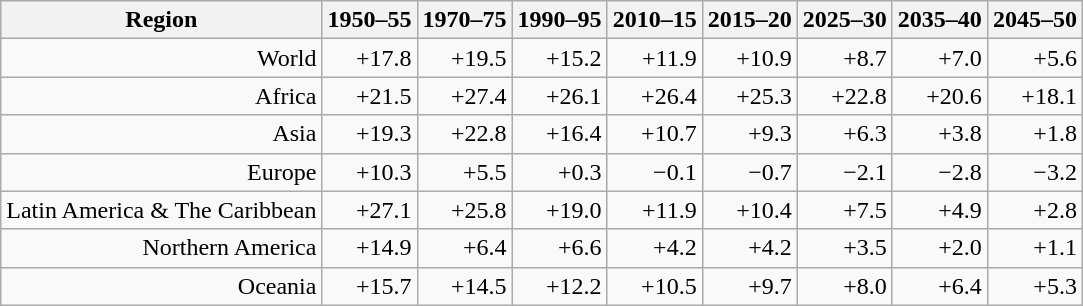<table class="wikitable sortable mw-datatable static-row-numbers sticky-header sort-under col1left" style=text-align:right;>
<tr>
<th>Region</th>
<th>1950–<wbr>55</th>
<th>1970–<wbr>75</th>
<th>1990–<wbr>95</th>
<th>2010–<wbr>15</th>
<th>2015–<wbr>20</th>
<th>2025–<wbr>30</th>
<th>2035–<wbr>40</th>
<th>2045–<wbr>50</th>
</tr>
<tr>
<td>World</td>
<td>+17.8</td>
<td>+19.5</td>
<td>+15.2</td>
<td>+11.9</td>
<td>+10.9</td>
<td>+8.7</td>
<td>+7.0</td>
<td>+5.6</td>
</tr>
<tr>
<td>Africa</td>
<td>+21.5</td>
<td>+27.4</td>
<td>+26.1</td>
<td>+26.4</td>
<td>+25.3</td>
<td>+22.8</td>
<td>+20.6</td>
<td>+18.1</td>
</tr>
<tr>
<td>Asia</td>
<td>+19.3</td>
<td>+22.8</td>
<td>+16.4</td>
<td>+10.7</td>
<td>+9.3</td>
<td>+6.3</td>
<td>+3.8</td>
<td>+1.8</td>
</tr>
<tr>
<td>Europe</td>
<td>+10.3</td>
<td>+5.5</td>
<td>+0.3</td>
<td>−0.1</td>
<td>−0.7</td>
<td>−2.1</td>
<td>−2.8</td>
<td>−3.2</td>
</tr>
<tr>
<td>Latin America & The Caribbean</td>
<td>+27.1</td>
<td>+25.8</td>
<td>+19.0</td>
<td>+11.9</td>
<td>+10.4</td>
<td>+7.5</td>
<td>+4.9</td>
<td>+2.8</td>
</tr>
<tr>
<td>Northern America</td>
<td>+14.9</td>
<td>+6.4</td>
<td>+6.6</td>
<td>+4.2</td>
<td>+4.2</td>
<td>+3.5</td>
<td>+2.0</td>
<td>+1.1</td>
</tr>
<tr>
<td>Oceania</td>
<td>+15.7</td>
<td>+14.5</td>
<td>+12.2</td>
<td>+10.5</td>
<td>+9.7</td>
<td>+8.0</td>
<td>+6.4</td>
<td>+5.3</td>
</tr>
</table>
